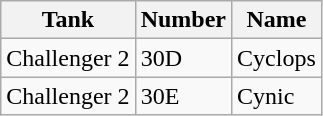<table class="wikitable">
<tr>
<th>Tank</th>
<th>Number</th>
<th>Name</th>
</tr>
<tr>
<td>Challenger 2</td>
<td>30D</td>
<td>Cyclops</td>
</tr>
<tr>
<td>Challenger 2</td>
<td>30E</td>
<td>Cynic</td>
</tr>
</table>
